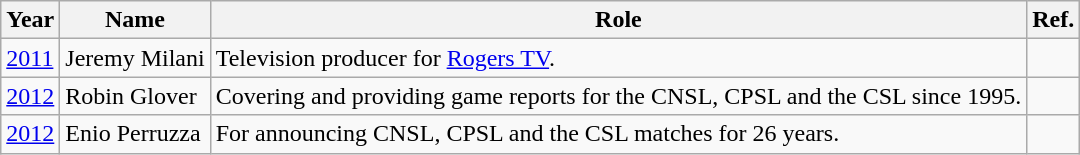<table class="wikitable sortable">
<tr>
<th>Year</th>
<th>Name</th>
<th>Role</th>
<th>Ref.</th>
</tr>
<tr>
<td><a href='#'>2011</a></td>
<td>Jeremy Milani</td>
<td>Television producer for <a href='#'>Rogers TV</a>.</td>
<td></td>
</tr>
<tr>
<td><a href='#'>2012</a></td>
<td>Robin Glover</td>
<td>Covering and providing game reports for the CNSL, CPSL and the CSL since 1995.</td>
<td></td>
</tr>
<tr>
<td><a href='#'>2012</a></td>
<td>Enio Perruzza</td>
<td>For announcing CNSL, CPSL and the CSL matches for 26 years.</td>
<td></td>
</tr>
</table>
